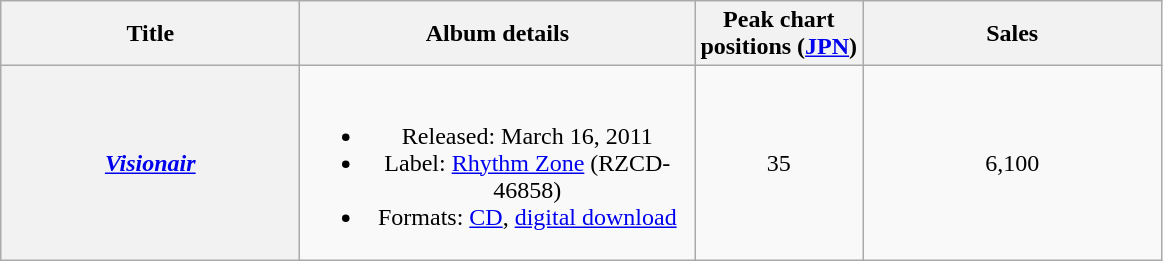<table class="wikitable plainrowheaders" style="text-align:center;">
<tr>
<th style="width:12em;">Title</th>
<th style="width:16em;">Album details</th>
<th>Peak chart<br>positions (<a href='#'>JPN</a>)</th>
<th style="width:12em;">Sales</th>
</tr>
<tr>
<th scope="row"><em><a href='#'>Visionair</a></em></th>
<td><br><ul><li>Released: March 16, 2011</li><li>Label: <a href='#'>Rhythm Zone</a> (RZCD-46858)</li><li>Formats: <a href='#'>CD</a>, <a href='#'>digital download</a></li></ul></td>
<td>35</td>
<td>6,100</td>
</tr>
</table>
